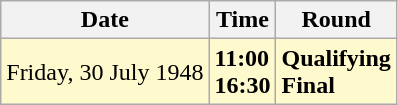<table class="wikitable">
<tr>
<th>Date</th>
<th>Time</th>
<th>Round</th>
</tr>
<tr style=background:lemonchiffon>
<td>Friday, 30 July 1948</td>
<td><strong>11:00</strong><br><strong>16:30</strong></td>
<td><strong>Qualifying</strong><br><strong>Final</strong></td>
</tr>
</table>
